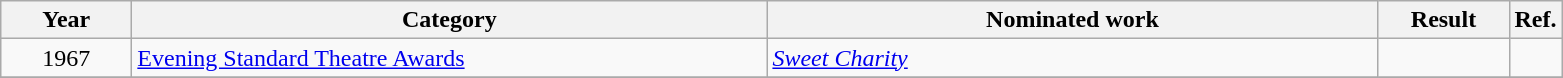<table class=wikitable>
<tr>
<th scope="col" style="width:5em;">Year</th>
<th scope="col" style="width:26em;">Category</th>
<th scope="col" style="width:25em;">Nominated work</th>
<th scope="col" style="width:5em;">Result</th>
<th>Ref.</th>
</tr>
<tr>
<td style="text-align:center;">1967</td>
<td><a href='#'>Evening Standard Theatre Awards</a></td>
<td><em><a href='#'>Sweet Charity</a></em></td>
<td></td>
<td></td>
</tr>
<tr>
</tr>
</table>
